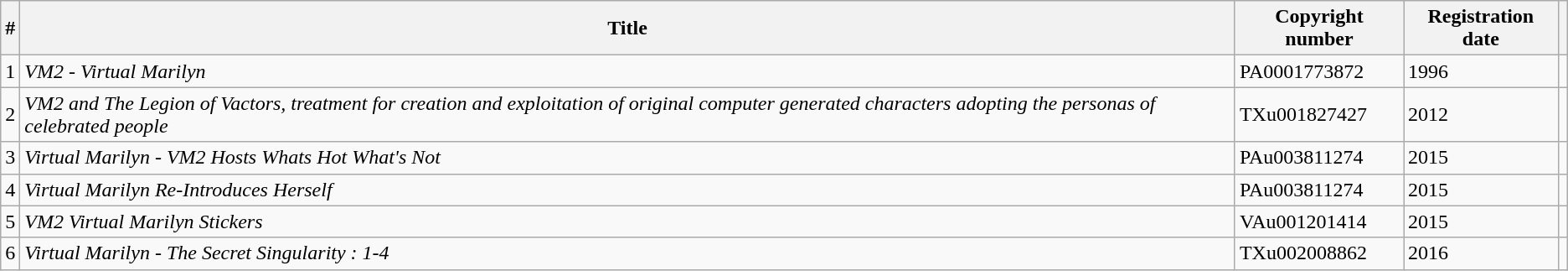<table class="wikitable sortable" style="text-align:left;">
<tr>
<th>#</th>
<th>Title</th>
<th>Copyright number</th>
<th>Registration date</th>
<th></th>
</tr>
<tr>
<td>1</td>
<td><em>VM2 - Virtual Marilyn</em></td>
<td>PA0001773872</td>
<td>1996</td>
<td></td>
</tr>
<tr>
<td>2</td>
<td><em>VM2 and The Legion of Vactors, treatment for creation and exploitation of original computer generated characters adopting the personas of celebrated people</em></td>
<td>TXu001827427</td>
<td>2012</td>
<td></td>
</tr>
<tr>
<td>3</td>
<td><em>Virtual Marilyn - VM2 Hosts Whats Hot What's Not</em></td>
<td>PAu003811274</td>
<td>2015</td>
<td></td>
</tr>
<tr>
<td>4</td>
<td><em>Virtual Marilyn Re-Introduces Herself</em></td>
<td>PAu003811274</td>
<td>2015</td>
<td></td>
</tr>
<tr>
<td>5</td>
<td><em>VM2 Virtual Marilyn Stickers</em></td>
<td>VAu001201414</td>
<td>2015</td>
<td></td>
</tr>
<tr>
<td>6</td>
<td><em>Virtual Marilyn - The Secret Singularity : 1-4</em></td>
<td>TXu002008862</td>
<td>2016</td>
<td></td>
</tr>
</table>
